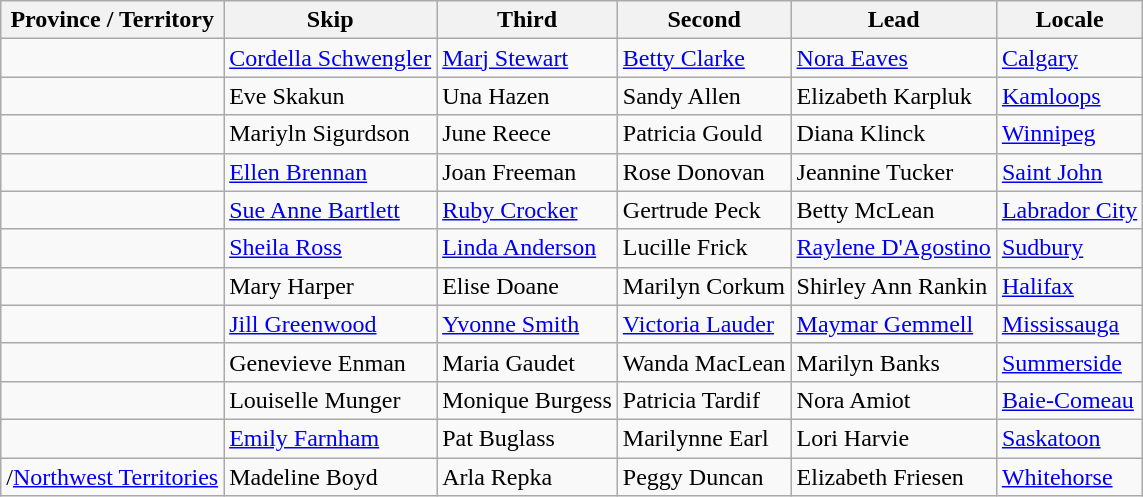<table class="wikitable">
<tr>
<th>Province / Territory</th>
<th>Skip</th>
<th>Third</th>
<th>Second</th>
<th>Lead</th>
<th>Locale</th>
</tr>
<tr>
<td></td>
<td><a href='#'>Cordella Schwengler</a></td>
<td><a href='#'>Marj Stewart</a></td>
<td><a href='#'>Betty Clarke</a></td>
<td><a href='#'>Nora Eaves</a></td>
<td><a href='#'>Calgary</a></td>
</tr>
<tr>
<td></td>
<td>Eve Skakun</td>
<td>Una Hazen</td>
<td>Sandy Allen</td>
<td>Elizabeth Karpluk</td>
<td><a href='#'>Kamloops</a></td>
</tr>
<tr>
<td></td>
<td>Mariyln Sigurdson</td>
<td>June Reece</td>
<td>Patricia Gould</td>
<td>Diana Klinck</td>
<td><a href='#'>Winnipeg</a></td>
</tr>
<tr>
<td></td>
<td><a href='#'>Ellen Brennan</a></td>
<td>Joan Freeman</td>
<td>Rose Donovan</td>
<td>Jeannine Tucker</td>
<td><a href='#'>Saint John</a></td>
</tr>
<tr>
<td></td>
<td><a href='#'>Sue Anne Bartlett</a></td>
<td><a href='#'>Ruby Crocker</a></td>
<td>Gertrude Peck</td>
<td>Betty McLean</td>
<td><a href='#'>Labrador City</a></td>
</tr>
<tr>
<td></td>
<td><a href='#'>Sheila Ross</a></td>
<td><a href='#'>Linda Anderson</a></td>
<td>Lucille Frick</td>
<td><a href='#'>Raylene D'Agostino</a></td>
<td><a href='#'>Sudbury</a></td>
</tr>
<tr>
<td></td>
<td>Mary Harper</td>
<td>Elise Doane</td>
<td>Marilyn Corkum</td>
<td>Shirley Ann Rankin</td>
<td><a href='#'>Halifax</a></td>
</tr>
<tr>
<td></td>
<td><a href='#'>Jill Greenwood</a></td>
<td><a href='#'>Yvonne Smith</a></td>
<td><a href='#'>Victoria Lauder</a></td>
<td><a href='#'>Maymar Gemmell</a></td>
<td><a href='#'>Mississauga</a></td>
</tr>
<tr>
<td></td>
<td>Genevieve Enman</td>
<td>Maria Gaudet</td>
<td>Wanda MacLean</td>
<td>Marilyn Banks</td>
<td><a href='#'>Summerside</a></td>
</tr>
<tr>
<td></td>
<td>Louiselle Munger</td>
<td>Monique Burgess</td>
<td>Patricia Tardif</td>
<td>Nora Amiot</td>
<td><a href='#'>Baie-Comeau</a></td>
</tr>
<tr>
<td></td>
<td><a href='#'>Emily Farnham</a></td>
<td>Pat Buglass</td>
<td>Marilynne Earl</td>
<td>Lori Harvie</td>
<td><a href='#'>Saskatoon</a></td>
</tr>
<tr>
<td>/<a href='#'>Northwest Territories</a></td>
<td>Madeline Boyd</td>
<td>Arla Repka</td>
<td>Peggy Duncan</td>
<td>Elizabeth Friesen</td>
<td><a href='#'>Whitehorse</a></td>
</tr>
</table>
